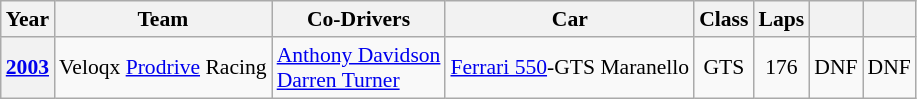<table class="wikitable" style="text-align:center; font-size:90%">
<tr>
<th>Year</th>
<th>Team</th>
<th>Co-Drivers</th>
<th>Car</th>
<th>Class</th>
<th>Laps</th>
<th></th>
<th></th>
</tr>
<tr>
<th><a href='#'>2003</a></th>
<td align="left" nowrap> Veloqx <a href='#'>Prodrive</a> Racing</td>
<td align="left" nowrap> <a href='#'>Anthony Davidson</a><br> <a href='#'>Darren Turner</a></td>
<td align="left" nowrap><a href='#'>Ferrari 550</a>-GTS Maranello</td>
<td>GTS</td>
<td>176</td>
<td>DNF</td>
<td>DNF</td>
</tr>
</table>
